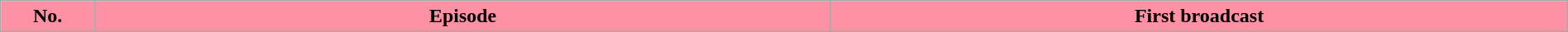<table class="wikitable plainrowheaders" style="width:100%; margin:auto; background:#fff;">
<tr>
<th style="background: #FF91A4 ; width: 6%;">No.</th>
<th style="background: #FF91A4; width: 47%;">Episode</th>
<th style="background: #FF91A4; width: 47%;">First broadcast<br>



</th>
</tr>
</table>
